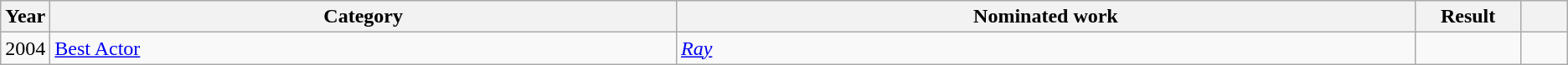<table class=wikitable>
<tr>
<th scope="col" style="width:1em;">Year</th>
<th scope="col" style="width:33em;">Category</th>
<th scope="col" style="width:39em;">Nominated work</th>
<th scope="col" style="width:5em;">Result</th>
<th scope="col" style="width:2em;"></th>
</tr>
<tr>
<td>2004</td>
<td><a href='#'>Best Actor</a></td>
<td><em><a href='#'>Ray</a></em></td>
<td></td>
<td></td>
</tr>
</table>
